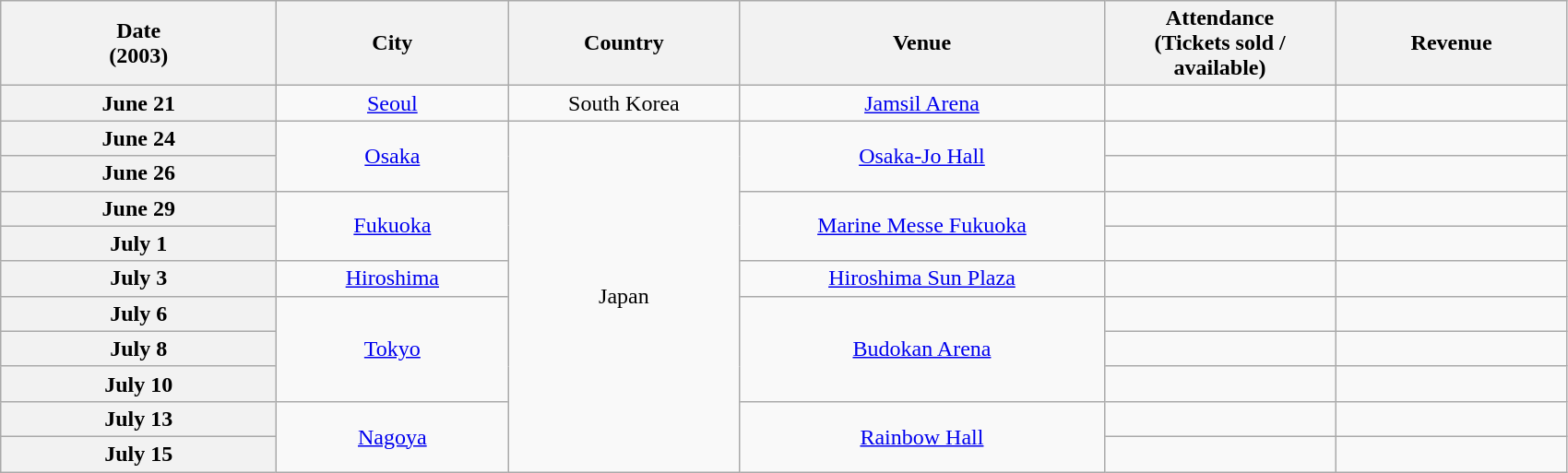<table class="wikitable plainrowheaders" style="text-align:center;">
<tr>
<th scope="col" style="width:12em;">Date<br>(2003)</th>
<th scope="col" style="width:10em;">City</th>
<th scope="col" style="width:10em;">Country</th>
<th scope="col" style="width:16em;">Venue</th>
<th scope="col" style="width:10em;">Attendance <br>(Tickets sold / available)</th>
<th scope="col" style="width:10em;">Revenue</th>
</tr>
<tr>
<th scope="row" style="text-align:center;">June 21</th>
<td><a href='#'>Seoul</a></td>
<td>South Korea</td>
<td><a href='#'>Jamsil Arena</a></td>
<td></td>
<td></td>
</tr>
<tr>
<th scope="row" style="text-align:center;">June 24</th>
<td rowspan="2"><a href='#'>Osaka</a></td>
<td rowspan="10">Japan</td>
<td rowspan="2"><a href='#'>Osaka-Jo Hall</a></td>
<td></td>
<td></td>
</tr>
<tr>
<th scope="row" style="text-align:center;">June 26</th>
<td></td>
<td></td>
</tr>
<tr>
<th scope="row" style="text-align:center;">June 29</th>
<td rowspan="2"><a href='#'>Fukuoka</a></td>
<td rowspan="2"><a href='#'>Marine Messe Fukuoka</a></td>
<td></td>
<td></td>
</tr>
<tr>
<th scope="row" style="text-align:center;">July 1</th>
<td></td>
<td></td>
</tr>
<tr>
<th scope="row" style="text-align:center;">July 3</th>
<td><a href='#'>Hiroshima</a></td>
<td><a href='#'>Hiroshima Sun Plaza</a></td>
<td></td>
<td></td>
</tr>
<tr>
<th scope="row" style="text-align:center;">July 6</th>
<td rowspan="3"><a href='#'>Tokyo</a></td>
<td rowspan="3"><a href='#'>Budokan Arena</a></td>
<td></td>
<td></td>
</tr>
<tr>
<th scope="row" style="text-align:center;">July 8</th>
<td></td>
<td></td>
</tr>
<tr>
<th scope="row" style="text-align:center;">July 10</th>
<td></td>
<td></td>
</tr>
<tr>
<th scope="row" style="text-align:center;">July 13</th>
<td rowspan="2"><a href='#'>Nagoya</a></td>
<td rowspan="2"><a href='#'>Rainbow Hall</a></td>
<td></td>
<td></td>
</tr>
<tr>
<th scope="row" style="text-align:center;">July 15</th>
<td></td>
<td></td>
</tr>
</table>
